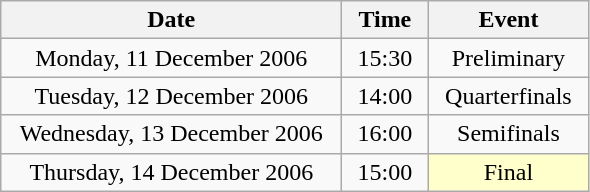<table class = "wikitable" style="text-align:center;">
<tr>
<th width=220>Date</th>
<th width=50>Time</th>
<th width=100>Event</th>
</tr>
<tr>
<td>Monday, 11 December 2006</td>
<td>15:30</td>
<td>Preliminary</td>
</tr>
<tr>
<td>Tuesday, 12 December 2006</td>
<td>14:00</td>
<td>Quarterfinals</td>
</tr>
<tr>
<td>Wednesday, 13 December 2006</td>
<td>16:00</td>
<td>Semifinals</td>
</tr>
<tr>
<td>Thursday, 14 December 2006</td>
<td>15:00</td>
<td bgcolor=ffffcc>Final</td>
</tr>
</table>
